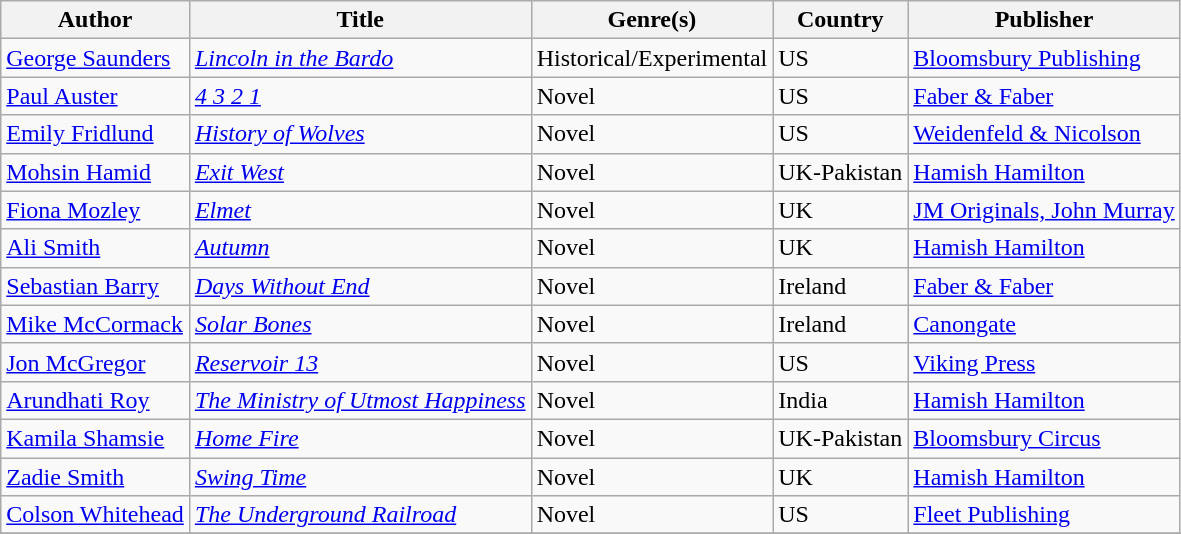<table class="wikitable">
<tr>
<th>Author</th>
<th>Title</th>
<th>Genre(s)</th>
<th>Country</th>
<th>Publisher</th>
</tr>
<tr>
<td><a href='#'>George Saunders</a></td>
<td><em><a href='#'>Lincoln in the Bardo</a></em></td>
<td>Historical/Experimental</td>
<td>US</td>
<td><a href='#'>Bloomsbury Publishing</a></td>
</tr>
<tr>
<td><a href='#'>Paul Auster</a></td>
<td><em><a href='#'>4 3 2 1</a></em></td>
<td>Novel</td>
<td>US</td>
<td><a href='#'>Faber & Faber</a></td>
</tr>
<tr>
<td><a href='#'>Emily Fridlund</a></td>
<td><em><a href='#'>History of Wolves</a></em></td>
<td>Novel</td>
<td>US</td>
<td><a href='#'>Weidenfeld & Nicolson</a></td>
</tr>
<tr>
<td><a href='#'>Mohsin Hamid</a></td>
<td><em><a href='#'>Exit West</a></em></td>
<td>Novel</td>
<td>UK-Pakistan</td>
<td><a href='#'>Hamish Hamilton</a></td>
</tr>
<tr>
<td><a href='#'>Fiona Mozley</a></td>
<td><em><a href='#'>Elmet</a></em></td>
<td>Novel</td>
<td>UK</td>
<td><a href='#'>JM Originals, John Murray</a></td>
</tr>
<tr>
<td><a href='#'>Ali Smith</a></td>
<td><em><a href='#'>Autumn</a></em></td>
<td>Novel</td>
<td>UK</td>
<td><a href='#'>Hamish Hamilton</a></td>
</tr>
<tr>
<td><a href='#'>Sebastian Barry</a></td>
<td><em><a href='#'>Days Without End</a></em></td>
<td>Novel</td>
<td>Ireland</td>
<td><a href='#'>Faber & Faber</a></td>
</tr>
<tr>
<td><a href='#'>Mike McCormack</a></td>
<td><em><a href='#'>Solar Bones</a></em></td>
<td>Novel</td>
<td>Ireland</td>
<td><a href='#'>Canongate</a></td>
</tr>
<tr>
<td><a href='#'>Jon McGregor</a></td>
<td><em><a href='#'>Reservoir 13</a></em></td>
<td>Novel</td>
<td>US</td>
<td><a href='#'>Viking Press</a></td>
</tr>
<tr>
<td><a href='#'>Arundhati Roy</a></td>
<td><em><a href='#'>The Ministry of Utmost Happiness</a></em></td>
<td>Novel</td>
<td>India</td>
<td><a href='#'>Hamish Hamilton</a></td>
</tr>
<tr>
<td><a href='#'>Kamila Shamsie</a></td>
<td><em><a href='#'>Home Fire</a></em></td>
<td>Novel</td>
<td>UK-Pakistan</td>
<td><a href='#'>Bloomsbury Circus</a></td>
</tr>
<tr>
<td><a href='#'>Zadie Smith</a></td>
<td><em><a href='#'>Swing Time</a></em></td>
<td>Novel</td>
<td>UK</td>
<td><a href='#'>Hamish Hamilton</a></td>
</tr>
<tr>
<td><a href='#'>Colson Whitehead</a></td>
<td><em><a href='#'>The Underground Railroad</a></em></td>
<td>Novel</td>
<td>US</td>
<td><a href='#'>Fleet Publishing</a></td>
</tr>
<tr>
</tr>
</table>
